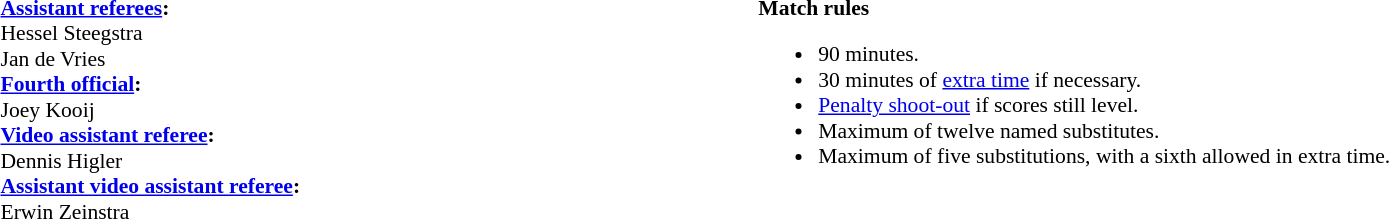<table style="width:100%; font-size:90%;">
<tr>
<td style="width:40%; vertical-align:top;"><br><strong><a href='#'>Assistant referees</a>:</strong>
<br>Hessel Steegstra
<br>Jan de Vries
<br><strong><a href='#'>Fourth official</a>:</strong>
<br>Joey Kooij
<br><strong><a href='#'>Video assistant referee</a>:</strong>
<br>Dennis Higler
<br><strong><a href='#'>Assistant video assistant referee</a>:</strong>
<br>Erwin Zeinstra</td>
<td style="width:60%; vertical-align:top;"><br><strong>Match rules</strong><ul><li>90 minutes.</li><li>30 minutes of <a href='#'>extra time</a> if necessary.</li><li><a href='#'>Penalty shoot-out</a> if scores still level.</li><li>Maximum of twelve named substitutes.</li><li>Maximum of five substitutions, with a sixth allowed in extra time.</li></ul></td>
</tr>
</table>
